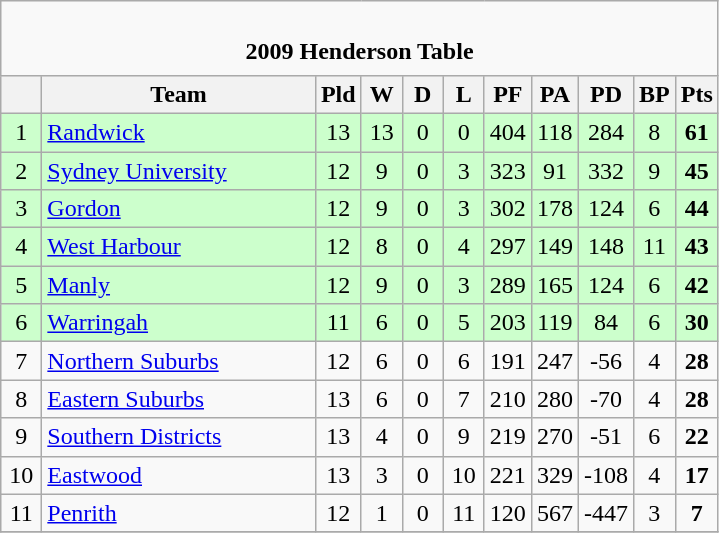<table class="wikitable" style="text-align: center;">
<tr>
<td colspan="11" cellpadding="0" cellspacing="0"><br><table border="0" width="100%" cellpadding="0" cellspacing="0">
<tr>
<td width=25% style="border:0px"></td>
<td style="border:0px"><strong>2009 Henderson Table</strong></td>
<td width=25% style="border:0px;"></td>
</tr>
</table>
</td>
</tr>
<tr>
<th width=20 abbr="Position"></th>
<th width=175>Team</th>
<th width=20 abbr="Played">Pld</th>
<th width=20 abbr="Won">W</th>
<th width=20 abbr="Drawn">D</th>
<th width=20 abbr="Lost">L</th>
<th width=20 abbr="Points for">PF</th>
<th width=20 abbr="Points against">PA</th>
<th width=25 abbr="Points difference">PD</th>
<th width=20 abbr="Bonus Point">BP</th>
<th width=20 abbr="Points">Pts</th>
</tr>
<tr style="background: #ccffcc;">
<td>1</td>
<td style="text-align:left;"> <a href='#'>Randwick</a></td>
<td>13</td>
<td>13</td>
<td>0</td>
<td>0</td>
<td>404</td>
<td>118</td>
<td>284</td>
<td>8</td>
<td><strong>61</strong></td>
</tr>
<tr style="background: #ccffcc;">
<td>2</td>
<td style="text-align:left;"><a href='#'>Sydney University</a></td>
<td>12</td>
<td>9</td>
<td>0</td>
<td>3</td>
<td>323</td>
<td>91</td>
<td>332</td>
<td>9</td>
<td><strong>45</strong></td>
</tr>
<tr style="background: #ccffcc;">
<td>3</td>
<td style="text-align:left;"> <a href='#'>Gordon</a></td>
<td>12</td>
<td>9</td>
<td>0</td>
<td>3</td>
<td>302</td>
<td>178</td>
<td>124</td>
<td>6</td>
<td><strong>44</strong></td>
</tr>
<tr style="background: #ccffcc;">
<td>4</td>
<td style="text-align:left;"> <a href='#'>West Harbour</a></td>
<td>12</td>
<td>8</td>
<td>0</td>
<td>4</td>
<td>297</td>
<td>149</td>
<td>148</td>
<td>11</td>
<td><strong>43</strong></td>
</tr>
<tr style="background: #ccffcc;">
<td>5</td>
<td style="text-align:left;"> <a href='#'>Manly</a></td>
<td>12</td>
<td>9</td>
<td>0</td>
<td>3</td>
<td>289</td>
<td>165</td>
<td>124</td>
<td>6</td>
<td><strong>42</strong></td>
</tr>
<tr style="background: #ccffcc;">
<td>6</td>
<td style="text-align:left;"> <a href='#'>Warringah</a></td>
<td>11</td>
<td>6</td>
<td>0</td>
<td>5</td>
<td>203</td>
<td>119</td>
<td>84</td>
<td>6</td>
<td><strong>30</strong></td>
</tr>
<tr>
<td>7</td>
<td style="text-align:left;"><a href='#'>Northern Suburbs</a></td>
<td>12</td>
<td>6</td>
<td>0</td>
<td>6</td>
<td>191</td>
<td>247</td>
<td>-56</td>
<td>4</td>
<td><strong>28</strong></td>
</tr>
<tr>
<td>8</td>
<td style="text-align:left;"> <a href='#'>Eastern Suburbs</a></td>
<td>13</td>
<td>6</td>
<td>0</td>
<td>7</td>
<td>210</td>
<td>280</td>
<td>-70</td>
<td>4</td>
<td><strong>28</strong></td>
</tr>
<tr>
<td>9</td>
<td style="text-align:left;"> <a href='#'>Southern Districts</a></td>
<td>13</td>
<td>4</td>
<td>0</td>
<td>9</td>
<td>219</td>
<td>270</td>
<td>-51</td>
<td>6</td>
<td><strong>22</strong></td>
</tr>
<tr>
<td>10</td>
<td style="text-align:left;"> <a href='#'>Eastwood</a></td>
<td>13</td>
<td>3</td>
<td>0</td>
<td>10</td>
<td>221</td>
<td>329</td>
<td>-108</td>
<td>4</td>
<td><strong>17</strong></td>
</tr>
<tr>
<td>11</td>
<td style="text-align:left;"> <a href='#'>Penrith</a></td>
<td>12</td>
<td>1</td>
<td>0</td>
<td>11</td>
<td>120</td>
<td>567</td>
<td>-447</td>
<td>3</td>
<td><strong>7</strong></td>
</tr>
<tr>
</tr>
</table>
